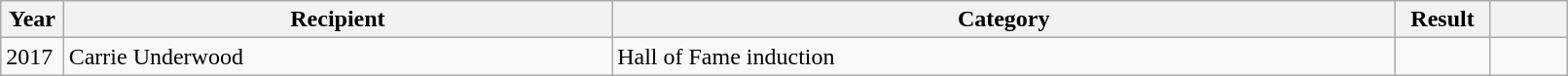<table class="wikitable plainrowheaders" style="width:85%;">
<tr>
<th scope="col" style="width:4%;">Year</th>
<th scope="col" style="width:35%;">Recipient</th>
<th scope="col" style="width:50%;">Category</th>
<th scope="col" style="width:6%;">Result</th>
<th scope="col" style="width:6%;"></th>
</tr>
<tr>
<td>2017</td>
<td>Carrie Underwood</td>
<td>Hall of Fame induction</td>
<td></td>
<td></td>
</tr>
</table>
